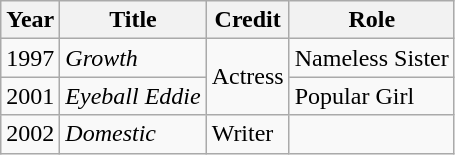<table class="wikitable">
<tr>
<th>Year</th>
<th>Title</th>
<th>Credit</th>
<th>Role</th>
</tr>
<tr>
<td>1997</td>
<td><em>Growth</em></td>
<td rowspan=2>Actress</td>
<td>Nameless Sister</td>
</tr>
<tr>
<td>2001</td>
<td><em>Eyeball Eddie</em></td>
<td>Popular Girl</td>
</tr>
<tr>
<td>2002</td>
<td><em>Domestic</em></td>
<td>Writer</td>
<td></td>
</tr>
</table>
